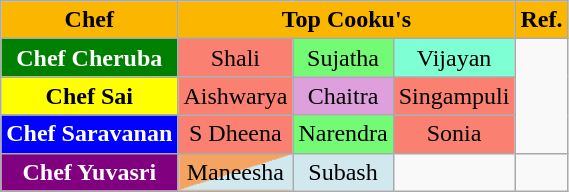<table class="wikitable" style="text-align:center;">
<tr>
<th scope="col" style="background:#FBB700">Chef</th>
<th scope="colgroup" style="background:#FBB700" colspan="3">Top Cooku's</th>
<th scope="col" style="background:#FBB700">Ref.</th>
</tr>
<tr>
<th scope="row" style="background:Green;color:white;">Chef Cheruba</th>
<td style="background: salmon;">Shali</td>
<td style="background: #73FB76;">Sujatha</td>
<td style="background: #7FFFD4;">Vijayan</td>
<td rowspan="3"></td>
</tr>
<tr>
<th scope="row" style="background:Yellow;">Chef Sai</th>
<td style="background: salmon;">Aishwarya</td>
<td style="background: #DDA0DD;">Chaitra</td>
<td style="background: salmon;">Singampuli</td>
</tr>
<tr>
<th scope="row" style="background:Blue;color:white;">Chef Saravanan</th>
<td style="background: salmon;">S Dheena</td>
<td style="background: #73FB76;">Narendra</td>
<td style="background: salmon;">Sonia</td>
</tr>
<tr>
<th scope="row" style="background:Purple;color:white;">Chef Yuvasri</th>
<td style="background-image: linear-gradient(to right bottom, sandybrown 50%, #D1E8EF 50%);">Maneesha</td>
<td style="background: #D1E8EF;">Subash</td>
<td></td>
<td></td>
</tr>
</table>
